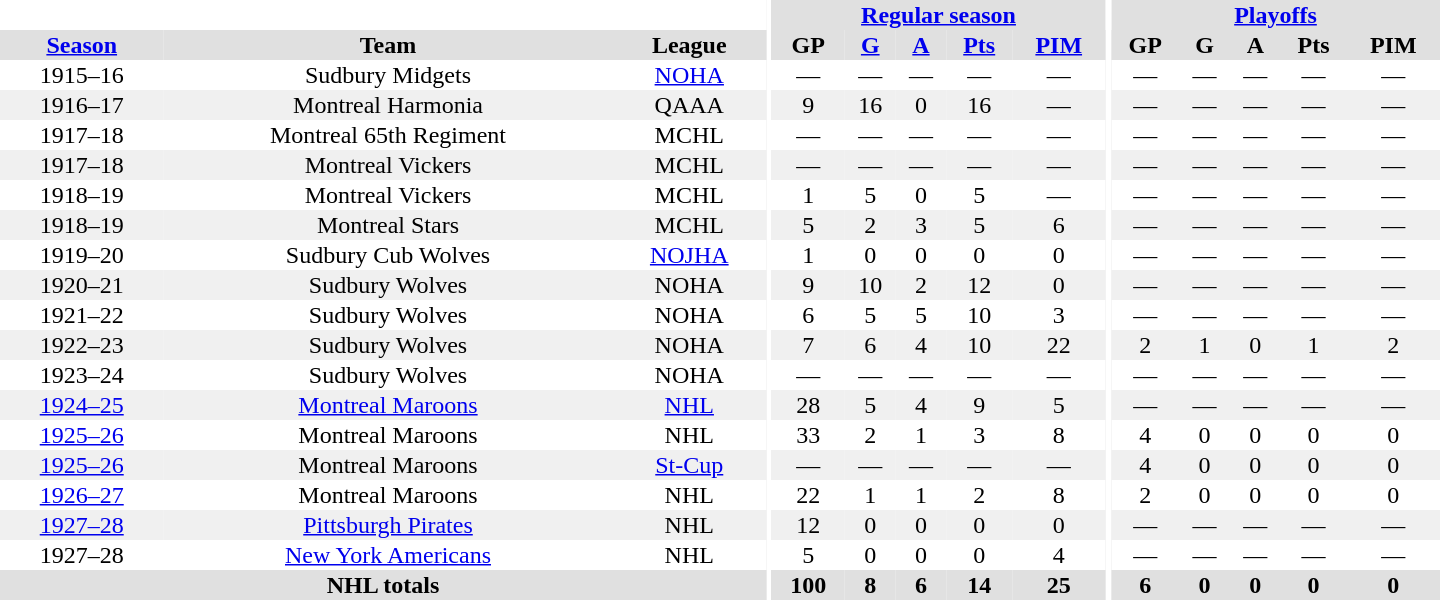<table border="0" cellpadding="1" cellspacing="0" style="text-align:center; width:60em">
<tr bgcolor="#e0e0e0">
<th colspan="3" bgcolor="#ffffff"></th>
<th rowspan="100" bgcolor="#ffffff"></th>
<th colspan="5"><a href='#'>Regular season</a></th>
<th rowspan="100" bgcolor="#ffffff"></th>
<th colspan="5"><a href='#'>Playoffs</a></th>
</tr>
<tr bgcolor="#e0e0e0">
<th><a href='#'>Season</a></th>
<th>Team</th>
<th>League</th>
<th>GP</th>
<th><a href='#'>G</a></th>
<th><a href='#'>A</a></th>
<th><a href='#'>Pts</a></th>
<th><a href='#'>PIM</a></th>
<th>GP</th>
<th>G</th>
<th>A</th>
<th>Pts</th>
<th>PIM</th>
</tr>
<tr>
<td>1915–16</td>
<td>Sudbury Midgets</td>
<td><a href='#'>NOHA</a></td>
<td>—</td>
<td>—</td>
<td>—</td>
<td>—</td>
<td>—</td>
<td>—</td>
<td>—</td>
<td>—</td>
<td>—</td>
<td>—</td>
</tr>
<tr bgcolor="#f0f0f0">
<td>1916–17</td>
<td>Montreal Harmonia</td>
<td>QAAA</td>
<td>9</td>
<td>16</td>
<td>0</td>
<td>16</td>
<td>—</td>
<td>—</td>
<td>—</td>
<td>—</td>
<td>—</td>
<td>—</td>
</tr>
<tr>
<td>1917–18</td>
<td>Montreal 65th Regiment</td>
<td>MCHL</td>
<td>—</td>
<td>—</td>
<td>—</td>
<td>—</td>
<td>—</td>
<td>—</td>
<td>—</td>
<td>—</td>
<td>—</td>
<td>—</td>
</tr>
<tr bgcolor="#f0f0f0">
<td>1917–18</td>
<td>Montreal Vickers</td>
<td>MCHL</td>
<td>—</td>
<td>—</td>
<td>—</td>
<td>—</td>
<td>—</td>
<td>—</td>
<td>—</td>
<td>—</td>
<td>—</td>
<td>—</td>
</tr>
<tr>
<td>1918–19</td>
<td>Montreal Vickers</td>
<td>MCHL</td>
<td>1</td>
<td>5</td>
<td>0</td>
<td>5</td>
<td>—</td>
<td>—</td>
<td>—</td>
<td>—</td>
<td>—</td>
<td>—</td>
</tr>
<tr bgcolor="#f0f0f0">
<td>1918–19</td>
<td>Montreal Stars</td>
<td>MCHL</td>
<td>5</td>
<td>2</td>
<td>3</td>
<td>5</td>
<td>6</td>
<td>—</td>
<td>—</td>
<td>—</td>
<td>—</td>
<td>—</td>
</tr>
<tr>
<td>1919–20</td>
<td>Sudbury Cub Wolves</td>
<td><a href='#'>NOJHA</a></td>
<td>1</td>
<td>0</td>
<td>0</td>
<td>0</td>
<td>0</td>
<td>—</td>
<td>—</td>
<td>—</td>
<td>—</td>
<td>—</td>
</tr>
<tr bgcolor="#f0f0f0">
<td>1920–21</td>
<td>Sudbury Wolves</td>
<td>NOHA</td>
<td>9</td>
<td>10</td>
<td>2</td>
<td>12</td>
<td>0</td>
<td>—</td>
<td>—</td>
<td>—</td>
<td>—</td>
<td>—</td>
</tr>
<tr>
<td>1921–22</td>
<td>Sudbury Wolves</td>
<td>NOHA</td>
<td>6</td>
<td>5</td>
<td>5</td>
<td>10</td>
<td>3</td>
<td>—</td>
<td>—</td>
<td>—</td>
<td>—</td>
<td>—</td>
</tr>
<tr bgcolor="#f0f0f0">
<td>1922–23</td>
<td>Sudbury Wolves</td>
<td>NOHA</td>
<td>7</td>
<td>6</td>
<td>4</td>
<td>10</td>
<td>22</td>
<td>2</td>
<td>1</td>
<td>0</td>
<td>1</td>
<td>2</td>
</tr>
<tr>
<td>1923–24</td>
<td>Sudbury Wolves</td>
<td>NOHA</td>
<td>—</td>
<td>—</td>
<td>—</td>
<td>—</td>
<td>—</td>
<td>—</td>
<td>—</td>
<td>—</td>
<td>—</td>
<td>—</td>
</tr>
<tr bgcolor="#f0f0f0">
<td><a href='#'>1924–25</a></td>
<td><a href='#'>Montreal Maroons</a></td>
<td><a href='#'>NHL</a></td>
<td>28</td>
<td>5</td>
<td>4</td>
<td>9</td>
<td>5</td>
<td>—</td>
<td>—</td>
<td>—</td>
<td>—</td>
<td>—</td>
</tr>
<tr>
<td><a href='#'>1925–26</a></td>
<td>Montreal Maroons</td>
<td>NHL</td>
<td>33</td>
<td>2</td>
<td>1</td>
<td>3</td>
<td>8</td>
<td>4</td>
<td>0</td>
<td>0</td>
<td>0</td>
<td>0</td>
</tr>
<tr bgcolor="#f0f0f0">
<td><a href='#'>1925–26</a></td>
<td>Montreal Maroons</td>
<td><a href='#'>St-Cup</a></td>
<td>—</td>
<td>—</td>
<td>—</td>
<td>—</td>
<td>—</td>
<td>4</td>
<td>0</td>
<td>0</td>
<td>0</td>
<td>0</td>
</tr>
<tr>
<td><a href='#'>1926–27</a></td>
<td>Montreal Maroons</td>
<td>NHL</td>
<td>22</td>
<td>1</td>
<td>1</td>
<td>2</td>
<td>8</td>
<td>2</td>
<td>0</td>
<td>0</td>
<td>0</td>
<td>0</td>
</tr>
<tr bgcolor="#f0f0f0">
<td><a href='#'>1927–28</a></td>
<td><a href='#'>Pittsburgh Pirates</a></td>
<td>NHL</td>
<td>12</td>
<td>0</td>
<td>0</td>
<td>0</td>
<td>0</td>
<td>—</td>
<td>—</td>
<td>—</td>
<td>—</td>
<td>—</td>
</tr>
<tr>
<td>1927–28</td>
<td><a href='#'>New York Americans</a></td>
<td>NHL</td>
<td>5</td>
<td>0</td>
<td>0</td>
<td>0</td>
<td>4</td>
<td>—</td>
<td>—</td>
<td>—</td>
<td>—</td>
<td>—</td>
</tr>
<tr bgcolor="#e0e0e0">
<th colspan="3">NHL totals</th>
<th>100</th>
<th>8</th>
<th>6</th>
<th>14</th>
<th>25</th>
<th>6</th>
<th>0</th>
<th>0</th>
<th>0</th>
<th>0</th>
</tr>
</table>
